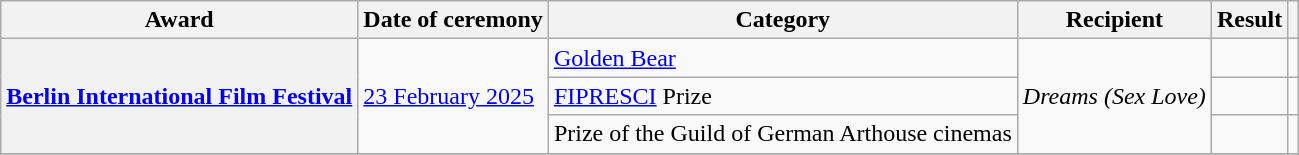<table class="wikitable sortable plainrowheaders">
<tr>
<th>Award</th>
<th>Date of ceremony</th>
<th>Category</th>
<th>Recipient</th>
<th>Result</th>
<th></th>
</tr>
<tr>
<th scope="row" rowspan="3"><a href='#'>Berlin International Film Festival</a></th>
<td rowspan="3"><a href='#'>23 February 2025</a></td>
<td><a href='#'>Golden Bear</a></td>
<td rowspan="3"><em>Dreams (Sex Love)</em></td>
<td></td>
<td align="center"></td>
</tr>
<tr>
<td><a href='#'>FIPRESCI</a> Prize</td>
<td></td>
<td align="center"></td>
</tr>
<tr>
<td>Prize of the Guild of German Arthouse cinemas</td>
<td></td>
<td align="center"></td>
</tr>
<tr>
</tr>
</table>
